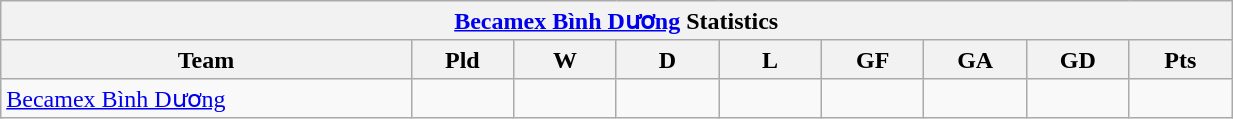<table width=65% class="wikitable" style="text-align:">
<tr>
<th colspan=9><a href='#'>Becamex Bình Dương</a> Statistics</th>
</tr>
<tr>
<th width=20%>Team</th>
<th width=5%>Pld</th>
<th width=5%>W</th>
<th width=5%>D</th>
<th width=5%>L</th>
<th width=5%>GF</th>
<th width=5%>GA</th>
<th width=5%>GD</th>
<th width=5%>Pts</th>
</tr>
<tr>
<td> <a href='#'>Becamex Bình Dương</a></td>
<td></td>
<td></td>
<td></td>
<td></td>
<td></td>
<td></td>
<td></td>
<td></td>
</tr>
</table>
